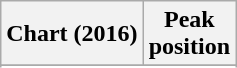<table class="wikitable sortable plainrowheaders">
<tr>
<th>Chart (2016)</th>
<th>Peak<br>position</th>
</tr>
<tr>
</tr>
<tr>
</tr>
</table>
